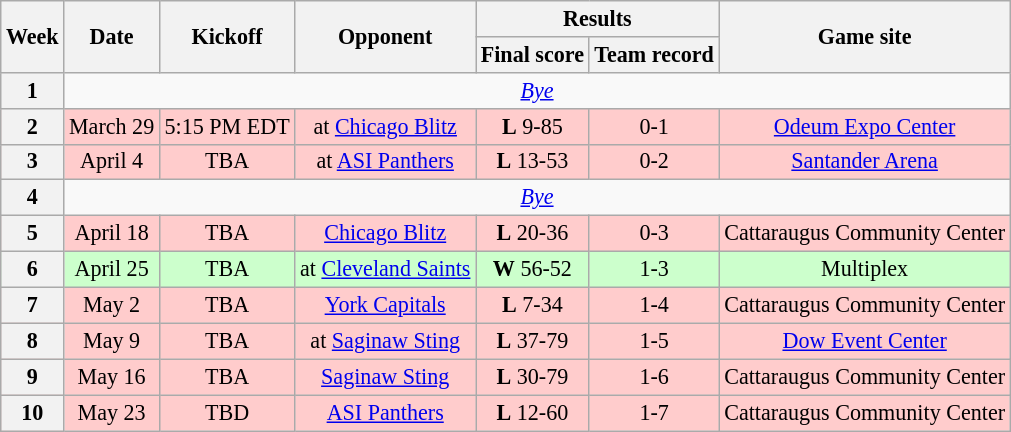<table class="wikitable" style="font-size: 92%;" "align=center">
<tr>
<th rowspan="2">Week</th>
<th rowspan="2">Date</th>
<th rowspan="2">Kickoff</th>
<th rowspan="2">Opponent</th>
<th colspan="2">Results</th>
<th rowspan="2">Game site</th>
</tr>
<tr>
<th>Final score</th>
<th>Team record</th>
</tr>
<tr style=>
<th>1</th>
<td colspan="8" style="text-align:center;"><em><a href='#'>Bye</a></em></td>
</tr>
<tr style="background:#fcc">
<th>2</th>
<td style="text-align:center;">March 29</td>
<td style="text-align:center;">5:15 PM EDT</td>
<td style="text-align:center;">at <a href='#'>Chicago Blitz</a></td>
<td style="text-align:center;"><strong>L</strong> 9-85</td>
<td style="text-align:center;">0-1</td>
<td style="text-align:center;"><a href='#'>Odeum Expo Center</a></td>
</tr>
<tr style="background:#fcc">
<th>3</th>
<td style="text-align:center;">April 4</td>
<td style="text-align:center;">TBA</td>
<td style="text-align:center;">at <a href='#'>ASI Panthers</a></td>
<td style="text-align:center;"><strong>L</strong> 13-53</td>
<td style="text-align:center;">0-2</td>
<td style="text-align:center;"><a href='#'>Santander Arena</a></td>
</tr>
<tr style=>
<th>4</th>
<td colspan="8" style="text-align:center;"><em><a href='#'>Bye</a></em></td>
</tr>
<tr style="background:#fcc">
<th>5</th>
<td style="text-align:center;">April 18</td>
<td style="text-align:center;">TBA</td>
<td style="text-align:center;"><a href='#'>Chicago Blitz</a></td>
<td style="text-align:center;"><strong>L</strong> 20-36</td>
<td style="text-align:center;">0-3</td>
<td style="text-align:center;">Cattaraugus Community Center</td>
</tr>
<tr style="background:#cfc">
<th>6</th>
<td style="text-align:center;">April 25</td>
<td style="text-align:center;">TBA</td>
<td style="text-align:center;">at <a href='#'>Cleveland Saints</a></td>
<td style="text-align:center;"><strong>W</strong> 56-52</td>
<td style="text-align:center;">1-3</td>
<td style="text-align:center;">Multiplex</td>
</tr>
<tr style="background:#fcc">
<th>7</th>
<td style="text-align:center;">May 2</td>
<td style="text-align:center;">TBA</td>
<td style="text-align:center;"><a href='#'>York Capitals</a></td>
<td style="text-align:center;"><strong>L</strong> 7-34</td>
<td style="text-align:center;">1-4</td>
<td style="text-align:center;">Cattaraugus Community Center</td>
</tr>
<tr style="background:#fcc">
<th>8</th>
<td style="text-align:center;">May 9</td>
<td style="text-align:center;">TBA</td>
<td style="text-align:center;">at <a href='#'>Saginaw Sting</a></td>
<td style="text-align:center;"><strong>L</strong> 37-79</td>
<td style="text-align:center;">1-5</td>
<td style="text-align:center;"><a href='#'>Dow Event Center</a></td>
</tr>
<tr style="background:#fcc">
<th>9</th>
<td style="text-align:center;">May 16</td>
<td style="text-align:center;">TBA</td>
<td style="text-align:center;"><a href='#'>Saginaw Sting</a></td>
<td style="text-align:center;"><strong>L</strong> 30-79</td>
<td style="text-align:center;">1-6</td>
<td style="text-align:center;">Cattaraugus Community Center</td>
</tr>
<tr style="background:#fcc">
<th>10</th>
<td style="text-align:center;">May 23</td>
<td style="text-align:center;">TBD</td>
<td style="text-align:center;"><a href='#'>ASI Panthers</a></td>
<td style="text-align:center;"><strong>L</strong> 12-60</td>
<td style="text-align:center;">1-7</td>
<td style="text-align:center;">Cattaraugus Community Center</td>
</tr>
</table>
